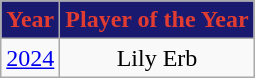<table class="wikitable" style="text-align:center">
<tr>
<th style="background:#191970; color:#E03C31">Year</th>
<th style="background:#191970; color:#E03C31">Player of the Year</th>
</tr>
<tr>
<td><a href='#'>2024</a></td>
<td> Lily Erb</td>
</tr>
</table>
